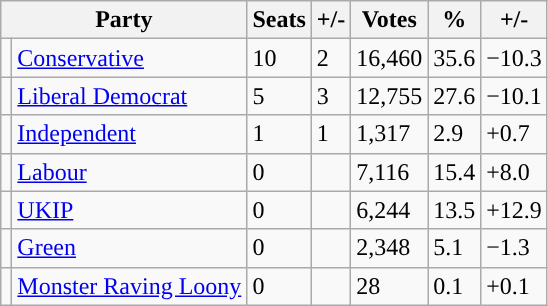<table class="wikitable">
<tr>
<th colspan="2">Party</th>
<th>Seats</th>
<th>+/-</th>
<th>Votes</th>
<th>%</th>
<th>+/-</th>
</tr>
<tr>
<td style="background-color: "></td>
<td><a href='#'>Conservative</a></td>
<td>10</td>
<td> 2</td>
<td>16,460</td>
<td>35.6</td>
<td><span>−10.3</span></td>
</tr>
<tr>
<td style="background-color: "></td>
<td><a href='#'>Liberal Democrat</a></td>
<td>5</td>
<td> 3</td>
<td>12,755</td>
<td>27.6</td>
<td><span>−10.1</span></td>
</tr>
<tr>
<td style="background-color: "></td>
<td><a href='#'>Independent</a></td>
<td>1</td>
<td> 1</td>
<td>1,317</td>
<td>2.9</td>
<td><span>+0.7</span></td>
</tr>
<tr>
<td style="background-color: "></td>
<td><a href='#'>Labour</a></td>
<td>0</td>
<td></td>
<td>7,116</td>
<td>15.4</td>
<td><span>+8.0</span></td>
</tr>
<tr>
<td style="background-color: "></td>
<td><a href='#'>UKIP</a></td>
<td>0</td>
<td></td>
<td>6,244</td>
<td>13.5</td>
<td><span>+12.9</span></td>
</tr>
<tr>
<td style="background-color: "></td>
<td><a href='#'>Green</a></td>
<td>0</td>
<td></td>
<td>2,348</td>
<td>5.1</td>
<td><span>−1.3</span></td>
</tr>
<tr>
<td style="background-color: "></td>
<td><a href='#'>Monster Raving Loony</a></td>
<td>0</td>
<td></td>
<td>28</td>
<td>0.1</td>
<td><span>+0.1</span></td>
</tr>
</table>
